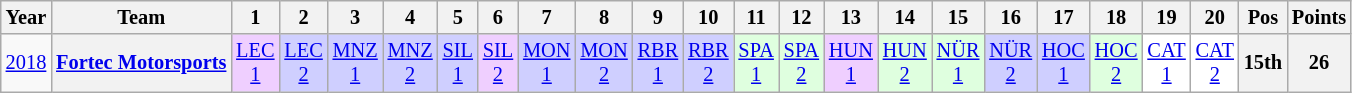<table class="wikitable" style="text-align:center; font-size:85%">
<tr>
<th>Year</th>
<th>Team</th>
<th>1</th>
<th>2</th>
<th>3</th>
<th>4</th>
<th>5</th>
<th>6</th>
<th>7</th>
<th>8</th>
<th>9</th>
<th>10</th>
<th>11</th>
<th>12</th>
<th>13</th>
<th>14</th>
<th>15</th>
<th>16</th>
<th>17</th>
<th>18</th>
<th>19</th>
<th>20</th>
<th>Pos</th>
<th>Points</th>
</tr>
<tr>
<td><a href='#'>2018</a></td>
<th nowrap><a href='#'>Fortec Motorsports</a></th>
<td style="background:#EFCFFF;"><a href='#'>LEC<br>1</a><br></td>
<td style="background:#CFCFFF;"><a href='#'>LEC<br>2</a><br></td>
<td style="background:#CFCFFF;"><a href='#'>MNZ<br>1</a><br></td>
<td style="background:#CFCFFF;"><a href='#'>MNZ<br>2</a><br></td>
<td style="background:#CFCFFF;"><a href='#'>SIL<br>1</a><br></td>
<td style="background:#EFCFFF;"><a href='#'>SIL<br>2</a><br></td>
<td style="background:#CFCFFF;"><a href='#'>MON<br>1</a><br></td>
<td style="background:#CFCFFF;"><a href='#'>MON<br>2</a><br></td>
<td style="background:#CFCFFF;"><a href='#'>RBR<br>1</a><br></td>
<td style="background:#CFCFFF;"><a href='#'>RBR<br>2</a><br></td>
<td style="background:#DFFFDF;"><a href='#'>SPA<br>1</a><br></td>
<td style="background:#DFFFDF;"><a href='#'>SPA<br>2</a><br></td>
<td style="background:#EFCFFF;"><a href='#'>HUN<br>1</a><br></td>
<td style="background:#DFFFDF;"><a href='#'>HUN<br>2</a><br></td>
<td style="background:#DFFFDF;"><a href='#'>NÜR<br>1</a><br></td>
<td style="background:#CFCFFF;"><a href='#'>NÜR<br>2</a><br></td>
<td style="background:#CFCFFF;"><a href='#'>HOC<br>1</a><br></td>
<td style="background:#DFFFDF;"><a href='#'>HOC<br>2</a><br></td>
<td style="background:#FFFFFF;"><a href='#'>CAT<br>1</a><br></td>
<td style="background:#FFFFFF;"><a href='#'>CAT<br>2</a><br></td>
<th>15th</th>
<th>26</th>
</tr>
</table>
